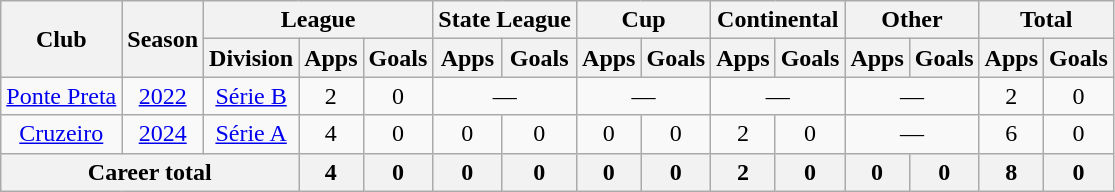<table class="wikitable" style="text-align: center;">
<tr>
<th rowspan="2">Club</th>
<th rowspan="2">Season</th>
<th colspan="3">League</th>
<th colspan="2">State League</th>
<th colspan="2">Cup</th>
<th colspan="2">Continental</th>
<th colspan="2">Other</th>
<th colspan="2">Total</th>
</tr>
<tr>
<th>Division</th>
<th>Apps</th>
<th>Goals</th>
<th>Apps</th>
<th>Goals</th>
<th>Apps</th>
<th>Goals</th>
<th>Apps</th>
<th>Goals</th>
<th>Apps</th>
<th>Goals</th>
<th>Apps</th>
<th>Goals</th>
</tr>
<tr>
<td><a href='#'>Ponte Preta</a></td>
<td><a href='#'>2022</a></td>
<td><a href='#'>Série B</a></td>
<td>2</td>
<td>0</td>
<td colspan="2">—</td>
<td colspan="2">—</td>
<td colspan="2">—</td>
<td colspan="2">—</td>
<td>2</td>
<td>0</td>
</tr>
<tr>
<td><a href='#'>Cruzeiro</a></td>
<td><a href='#'>2024</a></td>
<td><a href='#'>Série A</a></td>
<td>4</td>
<td>0</td>
<td>0</td>
<td>0</td>
<td>0</td>
<td>0</td>
<td>2</td>
<td>0</td>
<td colspan="2">—</td>
<td>6</td>
<td>0</td>
</tr>
<tr>
<th colspan="3"><strong>Career total</strong></th>
<th>4</th>
<th>0</th>
<th>0</th>
<th>0</th>
<th>0</th>
<th>0</th>
<th>2</th>
<th>0</th>
<th>0</th>
<th>0</th>
<th>8</th>
<th>0</th>
</tr>
</table>
